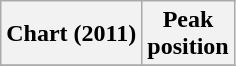<table class="wikitable plainrowheaders" style="text-align:center;">
<tr>
<th scope="col">Chart (2011)</th>
<th scope="col">Peak<br>position</th>
</tr>
<tr>
</tr>
</table>
